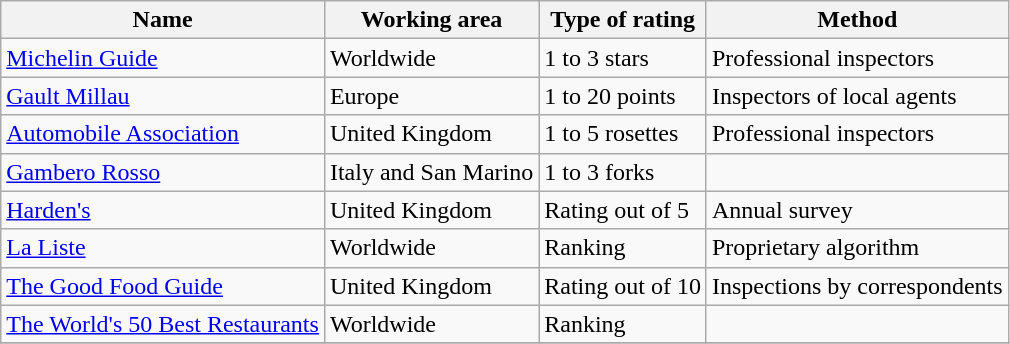<table class="wikitable sortable">
<tr>
<th>Name</th>
<th>Working area</th>
<th>Type of rating</th>
<th>Method</th>
</tr>
<tr>
<td><a href='#'>Michelin Guide</a></td>
<td>Worldwide</td>
<td>1 to 3 stars</td>
<td>Professional inspectors</td>
</tr>
<tr>
<td><a href='#'>Gault Millau</a></td>
<td>Europe</td>
<td>1 to 20 points</td>
<td>Inspectors of local agents</td>
</tr>
<tr>
<td><a href='#'>Automobile Association</a></td>
<td>United Kingdom</td>
<td>1 to 5 rosettes</td>
<td>Professional inspectors</td>
</tr>
<tr>
<td><a href='#'>Gambero Rosso</a></td>
<td>Italy and San Marino</td>
<td>1 to 3 forks</td>
<td></td>
</tr>
<tr>
<td><a href='#'>Harden's</a></td>
<td>United Kingdom</td>
<td>Rating out of 5</td>
<td>Annual survey</td>
</tr>
<tr>
<td><a href='#'>La Liste</a></td>
<td>Worldwide</td>
<td>Ranking</td>
<td>Proprietary algorithm</td>
</tr>
<tr>
<td><a href='#'>The Good Food Guide</a></td>
<td>United Kingdom</td>
<td>Rating out of 10</td>
<td>Inspections by correspondents</td>
</tr>
<tr>
<td><a href='#'>The World's 50 Best Restaurants</a></td>
<td>Worldwide</td>
<td>Ranking</td>
<td></td>
</tr>
<tr>
</tr>
</table>
